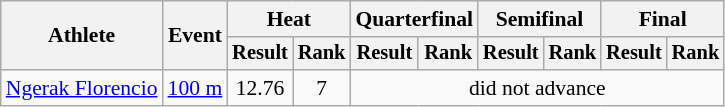<table class=wikitable style="font-size:90%">
<tr>
<th rowspan="2">Athlete</th>
<th rowspan="2">Event</th>
<th colspan="2">Heat</th>
<th colspan="2">Quarterfinal</th>
<th colspan="2">Semifinal</th>
<th colspan="2">Final</th>
</tr>
<tr style="font-size:95%">
<th>Result</th>
<th>Rank</th>
<th>Result</th>
<th>Rank</th>
<th>Result</th>
<th>Rank</th>
<th>Result</th>
<th>Rank</th>
</tr>
<tr align=center>
<td align=left><a href='#'>Ngerak Florencio</a></td>
<td align=left><a href='#'>100 m</a></td>
<td>12.76</td>
<td>7</td>
<td colspan=6>did not advance</td>
</tr>
</table>
